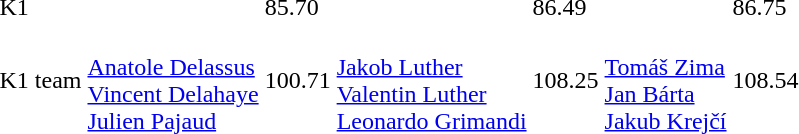<table>
<tr>
<td>K1</td>
<td></td>
<td>85.70</td>
<td></td>
<td>86.49</td>
<td></td>
<td>86.75</td>
</tr>
<tr>
<td>K1 team</td>
<td><br><a href='#'>Anatole Delassus</a><br><a href='#'>Vincent Delahaye</a><br><a href='#'>Julien Pajaud</a></td>
<td>100.71</td>
<td><br><a href='#'>Jakob Luther</a><br><a href='#'>Valentin Luther</a><br><a href='#'>Leonardo Grimandi</a></td>
<td>108.25</td>
<td><br><a href='#'>Tomáš Zima</a><br><a href='#'>Jan Bárta</a><br><a href='#'>Jakub Krejčí</a></td>
<td>108.54</td>
</tr>
</table>
